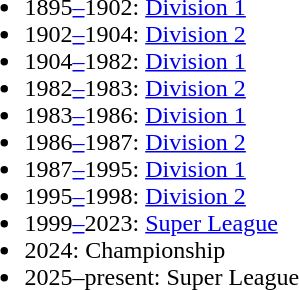<table>
<tr>
<td valign="top"><br><ul><li>1895<a href='#'>–</a>1902: <a href='#'>Division 1</a></li><li>1902<a href='#'>–</a>1904: <a href='#'>Division 2</a></li><li>1904<a href='#'>–</a>1982: <a href='#'>Division 1</a></li><li>1982<a href='#'>–</a>1983: <a href='#'>Division 2</a></li><li>1983<a href='#'>–</a>1986: <a href='#'>Division 1</a></li><li>1986<a href='#'>–</a>1987: <a href='#'>Division 2</a></li><li>1987<a href='#'>–</a>1995: <a href='#'>Division 1</a></li><li>1995<a href='#'>–</a>1998: <a href='#'>Division 2</a></li><li>1999<a href='#'>–</a>2023: <a href='#'>Super League</a></li><li>2024: Championship</li><li>2025–present: Super League</li></ul></td>
</tr>
</table>
